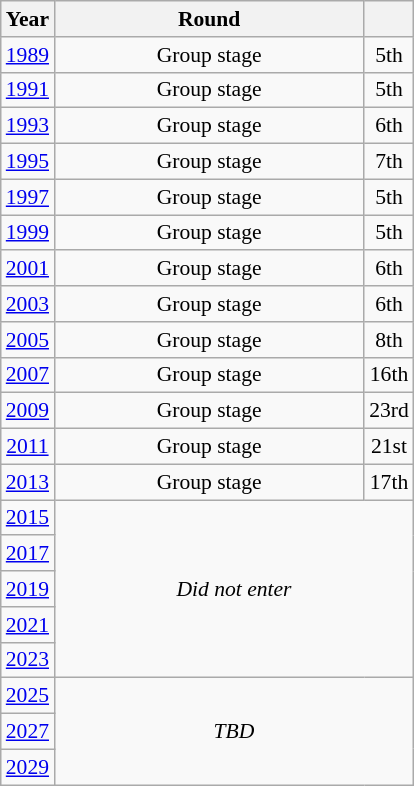<table class="wikitable" style="text-align: center; font-size:90%">
<tr>
<th>Year</th>
<th style="width:200px">Round</th>
<th></th>
</tr>
<tr>
<td><a href='#'>1989</a></td>
<td>Group stage</td>
<td>5th</td>
</tr>
<tr>
<td><a href='#'>1991</a></td>
<td>Group stage</td>
<td>5th</td>
</tr>
<tr>
<td><a href='#'>1993</a></td>
<td>Group stage</td>
<td>6th</td>
</tr>
<tr>
<td><a href='#'>1995</a></td>
<td>Group stage</td>
<td>7th</td>
</tr>
<tr>
<td><a href='#'>1997</a></td>
<td>Group stage</td>
<td>5th</td>
</tr>
<tr>
<td><a href='#'>1999</a></td>
<td>Group stage</td>
<td>5th</td>
</tr>
<tr>
<td><a href='#'>2001</a></td>
<td>Group stage</td>
<td>6th</td>
</tr>
<tr>
<td><a href='#'>2003</a></td>
<td>Group stage</td>
<td>6th</td>
</tr>
<tr>
<td><a href='#'>2005</a></td>
<td>Group stage</td>
<td>8th</td>
</tr>
<tr>
<td><a href='#'>2007</a></td>
<td>Group stage</td>
<td>16th</td>
</tr>
<tr>
<td><a href='#'>2009</a></td>
<td>Group stage</td>
<td>23rd</td>
</tr>
<tr>
<td><a href='#'>2011</a></td>
<td>Group stage</td>
<td>21st</td>
</tr>
<tr>
<td><a href='#'>2013</a></td>
<td>Group stage</td>
<td>17th</td>
</tr>
<tr>
<td><a href='#'>2015</a></td>
<td colspan="2" rowspan="5"><em>Did not enter</em></td>
</tr>
<tr>
<td><a href='#'>2017</a></td>
</tr>
<tr>
<td><a href='#'>2019</a></td>
</tr>
<tr>
<td><a href='#'>2021</a></td>
</tr>
<tr>
<td><a href='#'>2023</a></td>
</tr>
<tr>
<td><a href='#'>2025</a></td>
<td colspan="2" rowspan="3"><em>TBD</em></td>
</tr>
<tr>
<td><a href='#'>2027</a></td>
</tr>
<tr>
<td><a href='#'>2029</a></td>
</tr>
</table>
